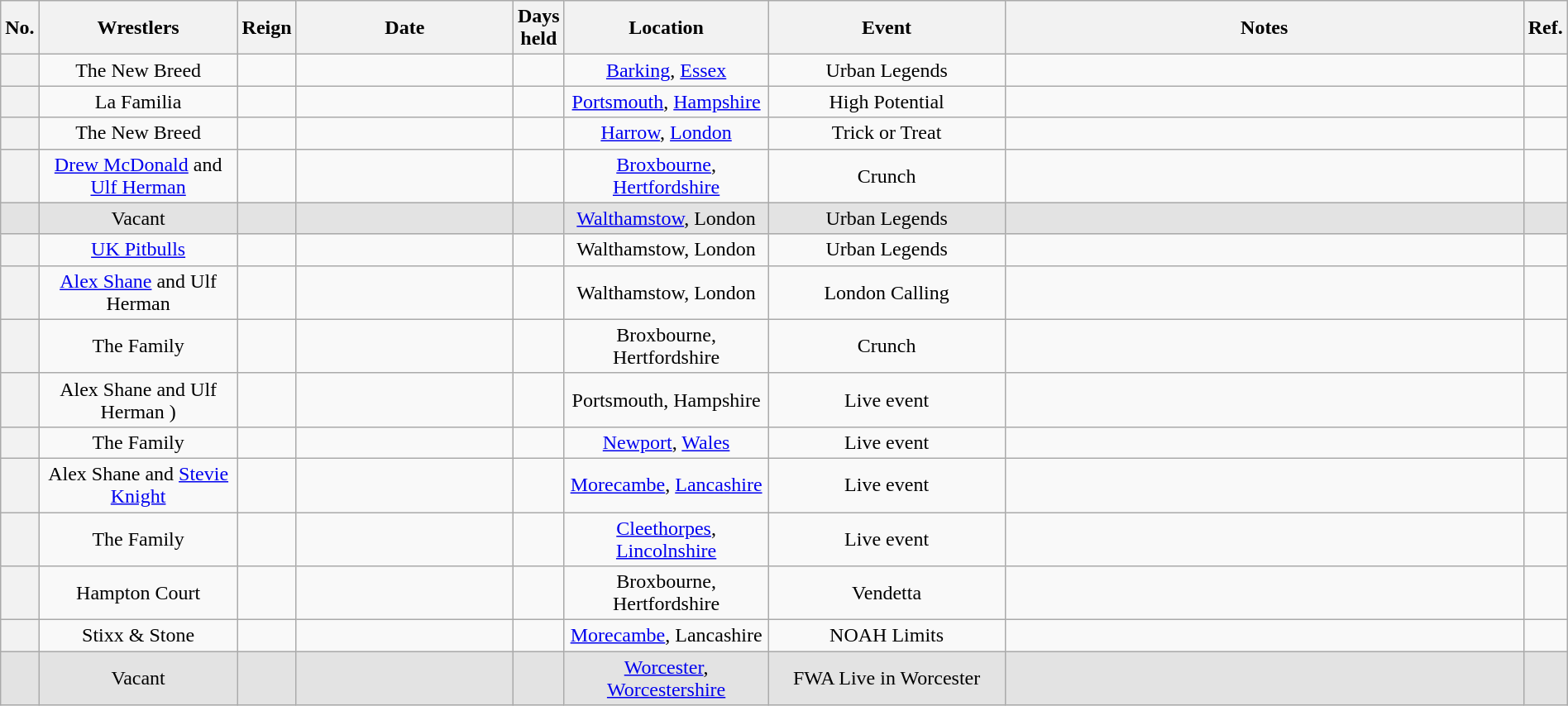<table class="wikitable sortable" style="text-align: center" width=100%>
<tr>
<th width=0 data-sort-type="number">No.</th>
<th width=14%>Wrestlers</th>
<th width=0>Reign</th>
<th width=16%>Date</th>
<th width=0 data-sort-type="number">Days held</th>
<th width=14%>Location</th>
<th width=17%>Event</th>
<th width=51% class="unsortable">Notes</th>
<th width=0 class="unsortable">Ref.</th>
</tr>
<tr>
<th></th>
<td>The New Breed<br></td>
<td></td>
<td></td>
<td></td>
<td><a href='#'>Barking</a>, <a href='#'>Essex</a></td>
<td>Urban Legends</td>
<td></td>
<td></td>
</tr>
<tr>
<th></th>
<td>La Familia<br></td>
<td></td>
<td></td>
<td></td>
<td><a href='#'>Portsmouth</a>, <a href='#'>Hampshire</a></td>
<td>High Potential</td>
<td></td>
<td></td>
</tr>
<tr>
<th></th>
<td>The New Breed<br></td>
<td></td>
<td></td>
<td></td>
<td><a href='#'>Harrow</a>, <a href='#'>London</a></td>
<td>Trick or Treat</td>
<td></td>
<td></td>
</tr>
<tr>
<th></th>
<td><a href='#'>Drew McDonald</a> and <a href='#'>Ulf Herman</a></td>
<td></td>
<td></td>
<td></td>
<td><a href='#'>Broxbourne</a>, <a href='#'>Hertfordshire</a></td>
<td>Crunch</td>
<td></td>
<td></td>
</tr>
<tr style="background-color:#e3e3e3">
<td></td>
<td>Vacant</td>
<td></td>
<td></td>
<td></td>
<td><a href='#'>Walthamstow</a>, London</td>
<td>Urban Legends</td>
<td></td>
<td></td>
</tr>
<tr>
<th></th>
<td><a href='#'>UK Pitbulls</a><br></td>
<td></td>
<td></td>
<td></td>
<td>Walthamstow, London</td>
<td>Urban Legends</td>
<td></td>
<td></td>
</tr>
<tr>
<th></th>
<td><a href='#'>Alex Shane</a> and Ulf Herman </td>
<td></td>
<td></td>
<td></td>
<td>Walthamstow, London</td>
<td>London Calling</td>
<td></td>
<td></td>
</tr>
<tr>
<th></th>
<td>The Family<br></td>
<td></td>
<td></td>
<td></td>
<td>Broxbourne, Hertfordshire</td>
<td>Crunch</td>
<td></td>
<td></td>
</tr>
<tr>
<th></th>
<td>Alex Shane and Ulf Herman )</td>
<td></td>
<td></td>
<td></td>
<td>Portsmouth, Hampshire</td>
<td>Live event</td>
<td></td>
<td></td>
</tr>
<tr>
<th></th>
<td>The Family<br></td>
<td></td>
<td></td>
<td></td>
<td><a href='#'>Newport</a>, <a href='#'>Wales</a></td>
<td>Live event</td>
<td></td>
<td></td>
</tr>
<tr>
<th></th>
<td>Alex Shane  and <a href='#'>Stevie Knight</a></td>
<td></td>
<td></td>
<td></td>
<td><a href='#'>Morecambe</a>, <a href='#'>Lancashire</a></td>
<td>Live event</td>
<td></td>
<td></td>
</tr>
<tr>
<th></th>
<td>The Family<br></td>
<td></td>
<td></td>
<td></td>
<td><a href='#'>Cleethorpes</a>, <a href='#'>Lincolnshire</a></td>
<td>Live event</td>
<td></td>
<td></td>
</tr>
<tr>
<th></th>
<td>Hampton Court<br></td>
<td></td>
<td></td>
<td></td>
<td>Broxbourne, Hertfordshire</td>
<td>Vendetta</td>
<td></td>
<td></td>
</tr>
<tr>
<th></th>
<td>Stixx & Stone<br></td>
<td></td>
<td></td>
<td></td>
<td><a href='#'>Morecambe</a>, Lancashire</td>
<td>NOAH Limits</td>
<td></td>
<td></td>
</tr>
<tr style="background-color:#e3e3e3">
<td></td>
<td>Vacant</td>
<td></td>
<td></td>
<td></td>
<td><a href='#'>Worcester</a>, <a href='#'>Worcestershire</a></td>
<td>FWA Live in Worcester</td>
<td></td>
<td></td>
</tr>
</table>
